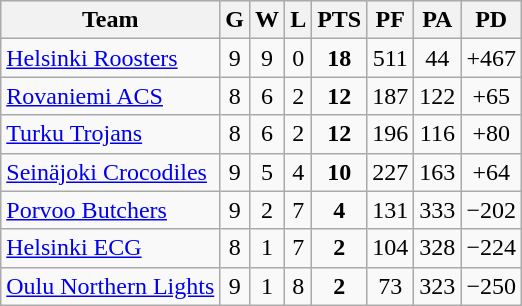<table class="wikitable" border="1" style="text-align:center">
<tr style="background:#efefef;">
<th>Team</th>
<th>G</th>
<th>W</th>
<th>L</th>
<th>PTS</th>
<th>PF</th>
<th>PA</th>
<th>PD</th>
</tr>
<tr>
<td align="left"><a href='#'>Helsinki Roosters</a></td>
<td>9</td>
<td>9</td>
<td>0</td>
<td><strong>18</strong></td>
<td>511</td>
<td>44</td>
<td>+467</td>
</tr>
<tr>
<td align="left"><a href='#'>Rovaniemi ACS</a></td>
<td>8</td>
<td>6</td>
<td>2</td>
<td><strong>12</strong></td>
<td>187</td>
<td>122</td>
<td>+65</td>
</tr>
<tr>
<td align="left"><a href='#'>Turku Trojans</a></td>
<td>8</td>
<td>6</td>
<td>2</td>
<td><strong>12</strong></td>
<td>196</td>
<td>116</td>
<td>+80</td>
</tr>
<tr>
<td align="left"><a href='#'>Seinäjoki Crocodiles</a></td>
<td>9</td>
<td>5</td>
<td>4</td>
<td><strong>10</strong></td>
<td>227</td>
<td>163</td>
<td>+64</td>
</tr>
<tr>
<td align="left"><a href='#'>Porvoo Butchers</a></td>
<td>9</td>
<td>2</td>
<td>7</td>
<td><strong>4</strong></td>
<td>131</td>
<td>333</td>
<td>−202</td>
</tr>
<tr>
<td align="left"><a href='#'>Helsinki ECG</a></td>
<td>8</td>
<td>1</td>
<td>7</td>
<td><strong>2</strong></td>
<td>104</td>
<td>328</td>
<td>−224</td>
</tr>
<tr>
<td style="text-align:left"><a href='#'>Oulu Northern Lights</a></td>
<td>9</td>
<td>1</td>
<td>8</td>
<td><strong>2</strong></td>
<td>73</td>
<td>323</td>
<td>−250</td>
</tr>
</table>
